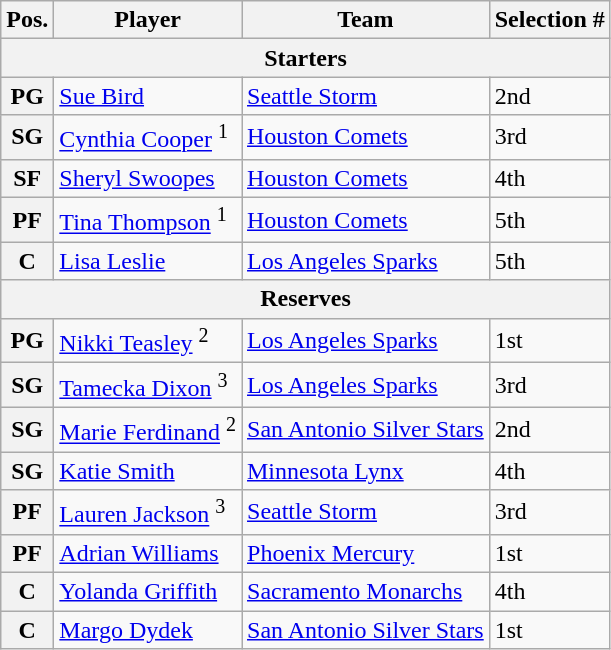<table class="wikitable">
<tr>
<th>Pos.</th>
<th>Player</th>
<th>Team</th>
<th>Selection #</th>
</tr>
<tr>
<th colspan="5">Starters</th>
</tr>
<tr>
<th>PG</th>
<td> <a href='#'>Sue Bird</a></td>
<td><a href='#'>Seattle Storm</a></td>
<td>2nd</td>
</tr>
<tr>
<th>SG</th>
<td> <a href='#'>Cynthia Cooper</a> <sup>1</sup></td>
<td><a href='#'>Houston Comets</a></td>
<td>3rd</td>
</tr>
<tr>
<th>SF</th>
<td> <a href='#'>Sheryl Swoopes</a></td>
<td><a href='#'>Houston Comets</a></td>
<td>4th</td>
</tr>
<tr>
<th>PF</th>
<td> <a href='#'>Tina Thompson</a> <sup>1</sup></td>
<td><a href='#'>Houston Comets</a></td>
<td>5th</td>
</tr>
<tr>
<th>C</th>
<td> <a href='#'>Lisa Leslie</a></td>
<td><a href='#'>Los Angeles Sparks</a></td>
<td>5th</td>
</tr>
<tr>
<th colspan="5">Reserves</th>
</tr>
<tr>
<th>PG</th>
<td> <a href='#'>Nikki Teasley</a> <sup>2</sup></td>
<td><a href='#'>Los Angeles Sparks</a></td>
<td>1st</td>
</tr>
<tr>
<th>SG</th>
<td> <a href='#'>Tamecka Dixon</a> <sup>3</sup></td>
<td><a href='#'>Los Angeles Sparks</a></td>
<td>3rd</td>
</tr>
<tr>
<th>SG</th>
<td> <a href='#'>Marie Ferdinand</a> <sup>2</sup></td>
<td><a href='#'>San Antonio Silver Stars</a></td>
<td>2nd</td>
</tr>
<tr>
<th>SG</th>
<td> <a href='#'>Katie Smith</a></td>
<td><a href='#'>Minnesota Lynx</a></td>
<td>4th</td>
</tr>
<tr>
<th>PF</th>
<td> <a href='#'>Lauren Jackson</a> <sup>3</sup></td>
<td><a href='#'>Seattle Storm</a></td>
<td>3rd</td>
</tr>
<tr>
<th>PF</th>
<td> <a href='#'>Adrian Williams</a></td>
<td><a href='#'>Phoenix Mercury</a></td>
<td>1st</td>
</tr>
<tr>
<th>C</th>
<td> <a href='#'>Yolanda Griffith</a></td>
<td><a href='#'>Sacramento Monarchs</a></td>
<td>4th</td>
</tr>
<tr>
<th>C</th>
<td> <a href='#'>Margo Dydek</a></td>
<td><a href='#'>San Antonio Silver Stars</a></td>
<td>1st</td>
</tr>
</table>
